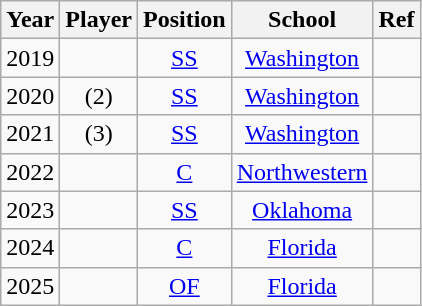<table class="wikitable sortable plainrowheaders" style="text-align:center;">
<tr>
<th scope="col">Year</th>
<th scope="col">Player</th>
<th scope="col">Position</th>
<th scope="col">School</th>
<th scope="col" class="unsortable">Ref</th>
</tr>
<tr>
<td>2019</td>
<td></td>
<td><a href='#'>SS</a></td>
<td><a href='#'>Washington</a></td>
<td></td>
</tr>
<tr>
<td>2020</td>
<td> (2)</td>
<td><a href='#'>SS</a></td>
<td><a href='#'>Washington</a></td>
<td></td>
</tr>
<tr>
<td>2021</td>
<td> (3)</td>
<td><a href='#'>SS</a></td>
<td><a href='#'>Washington</a></td>
<td></td>
</tr>
<tr>
<td>2022</td>
<td></td>
<td><a href='#'>C</a></td>
<td><a href='#'>Northwestern</a></td>
<td></td>
</tr>
<tr>
<td>2023</td>
<td></td>
<td><a href='#'>SS</a></td>
<td><a href='#'>Oklahoma</a></td>
<td></td>
</tr>
<tr>
<td>2024</td>
<td></td>
<td><a href='#'>C</a></td>
<td><a href='#'>Florida</a></td>
<td></td>
</tr>
<tr>
<td>2025</td>
<td></td>
<td><a href='#'>OF</a></td>
<td><a href='#'>Florida</a></td>
<td></td>
</tr>
</table>
